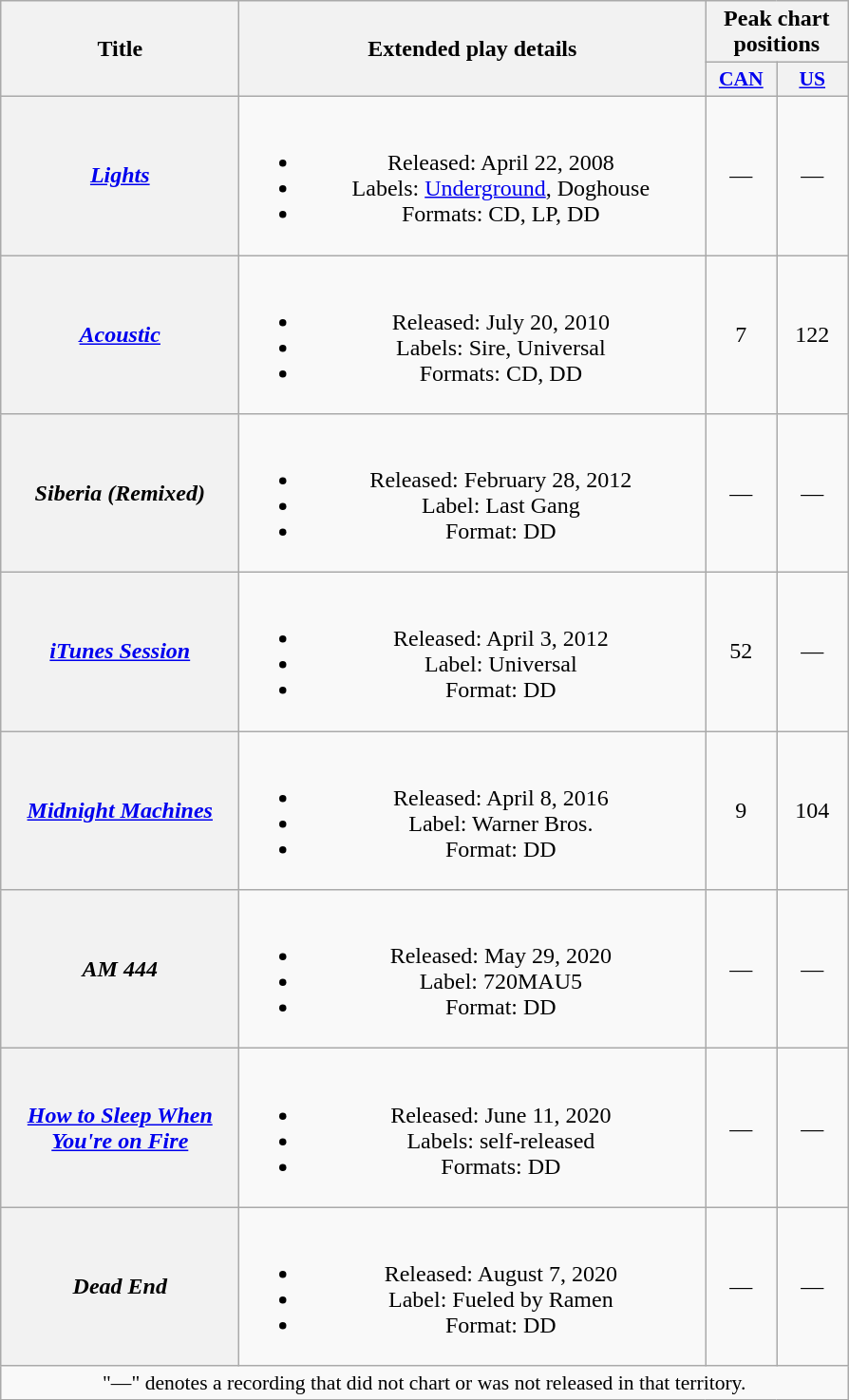<table class="wikitable plainrowheaders" style="text-align:center;">
<tr>
<th scope="col" rowspan="2" style="width:10em;">Title</th>
<th scope="col" rowspan="2" style="width:20em;">Extended play details</th>
<th scope="col" colspan="2">Peak chart positions</th>
</tr>
<tr>
<th scope="col" style="width:3em;font-size:90%;"><a href='#'>CAN</a><br></th>
<th scope="col" style="width:3em;font-size:90%;"><a href='#'>US</a><br></th>
</tr>
<tr>
<th scope="row"><em><a href='#'>Lights</a></em></th>
<td><br><ul><li>Released: April 22, 2008 </li><li>Labels: <a href='#'>Underground</a>, Doghouse </li><li>Formats: CD, LP, DD</li></ul></td>
<td>—</td>
<td>—</td>
</tr>
<tr>
<th scope="row"><em><a href='#'>Acoustic</a></em></th>
<td><br><ul><li>Released: July 20, 2010 </li><li>Labels: Sire, Universal </li><li>Formats: CD, DD</li></ul></td>
<td>7</td>
<td>122</td>
</tr>
<tr>
<th scope="row"><em>Siberia (Remixed)</em></th>
<td><br><ul><li>Released: February 28, 2012 </li><li>Label: Last Gang</li><li>Format: DD</li></ul></td>
<td>—</td>
<td>—</td>
</tr>
<tr>
<th scope="row"><em><a href='#'>iTunes Session</a></em></th>
<td><br><ul><li>Released: April 3, 2012 </li><li>Label: Universal</li><li>Format: DD</li></ul></td>
<td>52</td>
<td>—</td>
</tr>
<tr>
<th scope="row"><em><a href='#'>Midnight Machines</a></em></th>
<td><br><ul><li>Released: April 8, 2016 </li><li>Label: Warner Bros.</li><li>Format: DD</li></ul></td>
<td>9</td>
<td>104</td>
</tr>
<tr>
<th scope="row"><em>AM 444</em> <br> </th>
<td><br><ul><li>Released: May 29, 2020 </li><li>Label: 720MAU5</li><li>Format: DD</li></ul></td>
<td>—</td>
<td>—</td>
</tr>
<tr>
<th scope="row"><em><a href='#'>How to Sleep When You're on Fire</a></em></th>
<td><br><ul><li>Released: June 11, 2020</li><li>Labels: self-released</li><li>Formats: DD</li></ul></td>
<td>—</td>
<td>—</td>
</tr>
<tr>
<th scope="row"><em>Dead End</em> <br> </th>
<td><br><ul><li>Released: August 7, 2020 </li><li>Label: Fueled by Ramen</li><li>Format: DD</li></ul></td>
<td>—</td>
<td>—</td>
</tr>
<tr>
<td colspan="4" style="font-size:90%">"—" denotes a recording that did not chart or was not released in that territory.</td>
</tr>
</table>
